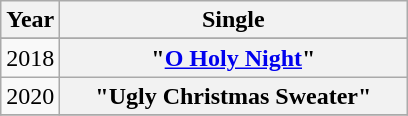<table class="wikitable plainrowheaders" style="text-align:center;">
<tr>
<th>Year</th>
<th style="width:14em;">Single</th>
</tr>
<tr style="font-size:smaller;">
</tr>
<tr>
<td>2018</td>
<th scope="row">"<a href='#'>O Holy Night</a>"</th>
</tr>
<tr>
<td>2020</td>
<th scope="row">"Ugly Christmas Sweater"</th>
</tr>
<tr>
</tr>
</table>
